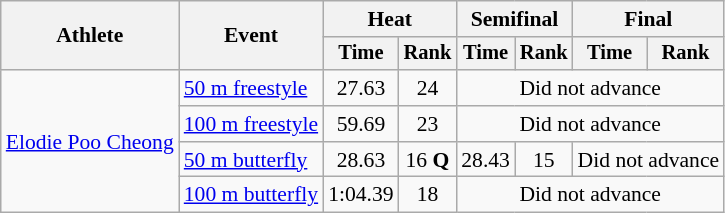<table class=wikitable style=font-size:90%>
<tr>
<th rowspan=2>Athlete</th>
<th rowspan=2>Event</th>
<th colspan=2>Heat</th>
<th colspan=2>Semifinal</th>
<th colspan=2>Final</th>
</tr>
<tr style=font-size:95%>
<th>Time</th>
<th>Rank</th>
<th>Time</th>
<th>Rank</th>
<th>Time</th>
<th>Rank</th>
</tr>
<tr align=center>
<td align=left rowspan=4><a href='#'>Elodie Poo Cheong</a></td>
<td align=left><a href='#'>50 m freestyle</a></td>
<td>27.63</td>
<td>24</td>
<td colspan=4>Did not advance</td>
</tr>
<tr align=center>
<td align=left><a href='#'>100 m freestyle</a></td>
<td>59.69</td>
<td>23</td>
<td colspan=4>Did not advance</td>
</tr>
<tr align=center>
<td align=left><a href='#'>50 m butterfly</a></td>
<td>28.63</td>
<td>16 <strong>Q</strong></td>
<td>28.43</td>
<td>15</td>
<td colspan=2>Did not advance</td>
</tr>
<tr align=center>
<td align=left><a href='#'>100 m butterfly</a></td>
<td>1:04.39</td>
<td>18</td>
<td colspan=4>Did not advance</td>
</tr>
</table>
